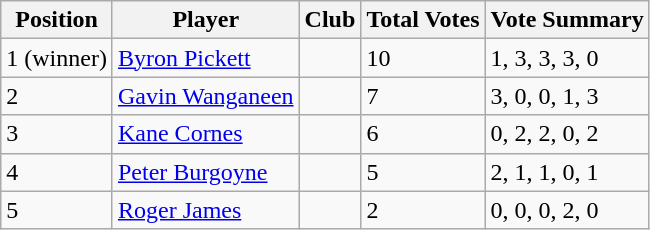<table class="wikitable">
<tr>
<th>Position</th>
<th>Player</th>
<th>Club</th>
<th>Total Votes</th>
<th>Vote Summary</th>
</tr>
<tr>
<td>1 (winner)</td>
<td><a href='#'>Byron Pickett</a></td>
<td></td>
<td>10</td>
<td>1, 3, 3, 3, 0</td>
</tr>
<tr>
<td>2</td>
<td><a href='#'>Gavin Wanganeen</a></td>
<td></td>
<td>7</td>
<td>3, 0, 0, 1, 3</td>
</tr>
<tr>
<td>3</td>
<td><a href='#'>Kane Cornes</a></td>
<td></td>
<td>6</td>
<td>0, 2, 2, 0, 2</td>
</tr>
<tr>
<td>4</td>
<td><a href='#'>Peter Burgoyne</a></td>
<td></td>
<td>5</td>
<td>2, 1, 1, 0, 1</td>
</tr>
<tr>
<td>5</td>
<td><a href='#'>Roger James</a></td>
<td></td>
<td>2</td>
<td>0, 0, 0, 2, 0</td>
</tr>
</table>
